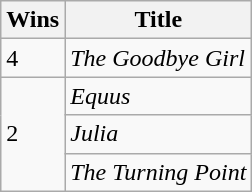<table class="wikitable">
<tr>
<th>Wins</th>
<th>Title</th>
</tr>
<tr>
<td>4</td>
<td><em>The Goodbye Girl</em></td>
</tr>
<tr>
<td rowspan="3">2</td>
<td><em>Equus</em></td>
</tr>
<tr>
<td><em>Julia</em></td>
</tr>
<tr>
<td><em>The Turning Point</em></td>
</tr>
</table>
